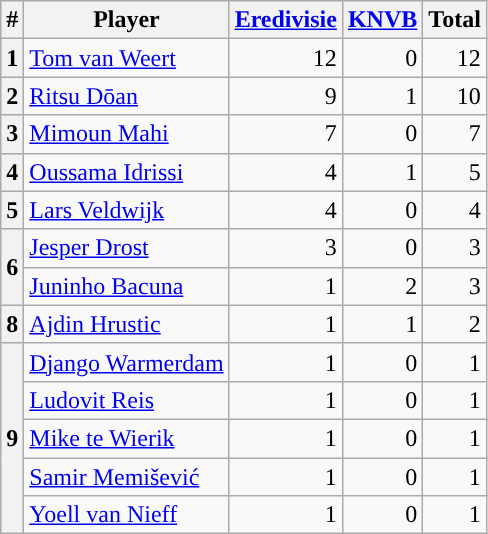<table class="wikitable" style="text-align:right;">
<tr>
<th>#</th>
<th>Player</th>
<th><a href='#'>Eredivisie</a></th>
<th><a href='#'>KNVB</a></th>
<th>Total</th>
</tr>
<tr>
<th align=center>1</th>
<td align=left> <a href='#'>Tom van Weert</a></td>
<td>12</td>
<td>0</td>
<td>12</td>
</tr>
<tr>
<th align=center>2</th>
<td align=left> <a href='#'>Ritsu Dōan</a></td>
<td>9</td>
<td>1</td>
<td>10</td>
</tr>
<tr>
<th align=center>3</th>
<td align=left> <a href='#'>Mimoun Mahi</a></td>
<td>7</td>
<td>0</td>
<td>7</td>
</tr>
<tr>
<th align=center>4</th>
<td align=left> <a href='#'>Oussama Idrissi</a></td>
<td>4</td>
<td>1</td>
<td>5</td>
</tr>
<tr>
<th align=center>5</th>
<td align=left> <a href='#'>Lars Veldwijk</a></td>
<td>4</td>
<td>0</td>
<td>4</td>
</tr>
<tr>
<th rowspan=2 align=center>6</th>
<td align=left> <a href='#'>Jesper Drost</a></td>
<td>3</td>
<td>0</td>
<td>3</td>
</tr>
<tr>
<td align=left> <a href='#'>Juninho Bacuna</a></td>
<td>1</td>
<td>2</td>
<td>3</td>
</tr>
<tr>
<th align=center>8</th>
<td align=left> <a href='#'>Ajdin Hrustic</a></td>
<td>1</td>
<td>1</td>
<td>2</td>
</tr>
<tr>
<th rowspan=5 align=center>9</th>
<td align=left> <a href='#'>Django Warmerdam</a></td>
<td>1</td>
<td>0</td>
<td>1</td>
</tr>
<tr>
<td align=left> <a href='#'>Ludovit Reis</a></td>
<td>1</td>
<td>0</td>
<td>1</td>
</tr>
<tr>
<td align=left> <a href='#'>Mike te Wierik</a></td>
<td>1</td>
<td>0</td>
<td>1</td>
</tr>
<tr>
<td align=left> <a href='#'>Samir Memišević</a></td>
<td>1</td>
<td>0</td>
<td>1</td>
</tr>
<tr>
<td align=left> <a href='#'>Yoell van Nieff</a></td>
<td>1</td>
<td>0</td>
<td>1</td>
</tr>
</table>
